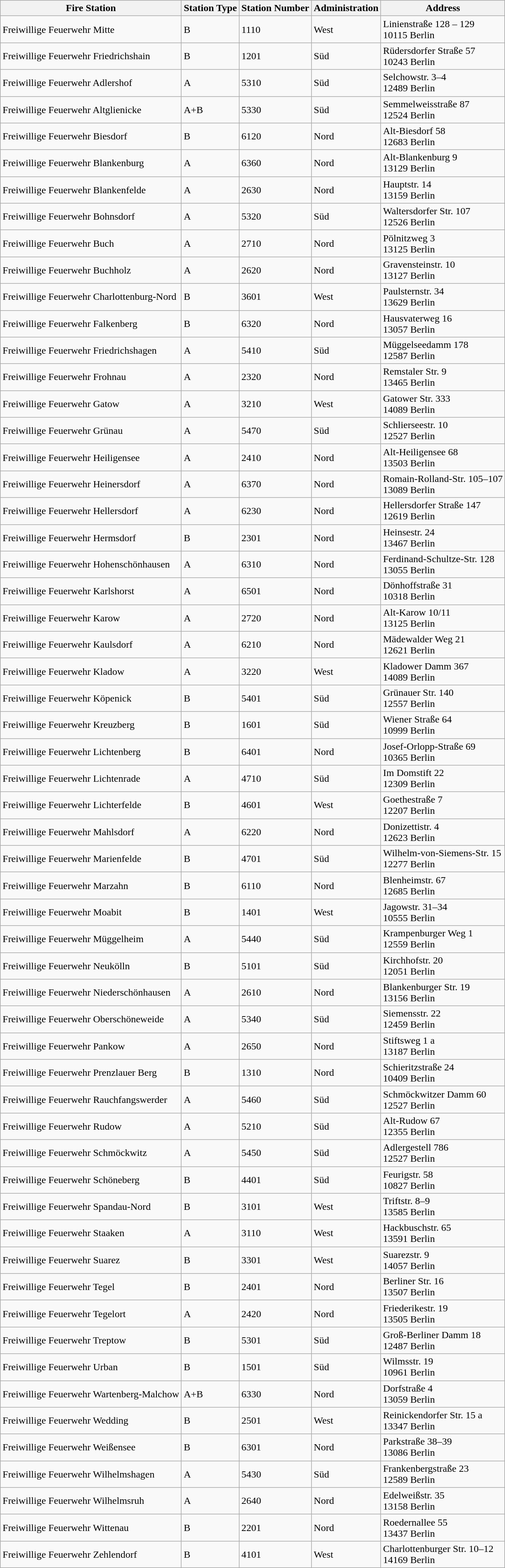<table class="wikitable sortable mw-collapsible">
<tr>
<th>Fire Station</th>
<th>Station Type</th>
<th>Station Number</th>
<th>Administration</th>
<th>Address</th>
</tr>
<tr>
<td>Freiwillige Feuerwehr Mitte</td>
<td>B</td>
<td>1110</td>
<td>West</td>
<td>Linienstraße 128 – 129<br>10115 Berlin</td>
</tr>
<tr>
<td>Freiwillige Feuerwehr Friedrichshain</td>
<td>B</td>
<td>1201</td>
<td>Süd</td>
<td>Rüdersdorfer Straße 57<br>10243 Berlin</td>
</tr>
<tr>
<td>Freiwillige Feuerwehr Adlershof</td>
<td>A</td>
<td>5310</td>
<td>Süd</td>
<td>Selchowstr. 3–4<br>12489 Berlin</td>
</tr>
<tr>
<td>Freiwillige Feuerwehr Altglienicke</td>
<td>A+B</td>
<td>5330</td>
<td>Süd</td>
<td>Semmelweisstraße 87<br>12524 Berlin</td>
</tr>
<tr>
<td>Freiwillige Feuerwehr Biesdorf</td>
<td>B</td>
<td>6120</td>
<td>Nord</td>
<td>Alt-Biesdorf 58<br>12683 Berlin</td>
</tr>
<tr>
<td>Freiwillige Feuerwehr Blankenburg</td>
<td>A</td>
<td>6360</td>
<td>Nord</td>
<td>Alt-Blankenburg 9<br>13129 Berlin</td>
</tr>
<tr>
<td>Freiwillige Feuerwehr Blankenfelde</td>
<td>A</td>
<td>2630</td>
<td>Nord</td>
<td>Hauptstr. 14<br>13159 Berlin</td>
</tr>
<tr>
<td>Freiwillige Feuerwehr Bohnsdorf</td>
<td>A</td>
<td>5320</td>
<td>Süd</td>
<td>Waltersdorfer Str. 107<br>12526 Berlin</td>
</tr>
<tr>
<td>Freiwillige Feuerwehr Buch</td>
<td>A</td>
<td>2710</td>
<td>Nord</td>
<td>Pölnitzweg 3<br>13125 Berlin</td>
</tr>
<tr>
<td>Freiwillige Feuerwehr Buchholz</td>
<td>A</td>
<td>2620</td>
<td>Nord</td>
<td>Gravensteinstr. 10<br>13127 Berlin</td>
</tr>
<tr>
<td>Freiwillige Feuerwehr Charlottenburg-Nord</td>
<td>B</td>
<td>3601</td>
<td>West</td>
<td>Paulsternstr. 34<br>13629 Berlin</td>
</tr>
<tr>
<td>Freiwillige Feuerwehr Falkenberg</td>
<td>B</td>
<td>6320</td>
<td>Nord</td>
<td>Hausvaterweg 16<br>13057 Berlin</td>
</tr>
<tr>
<td>Freiwillige Feuerwehr Friedrichshagen</td>
<td>A</td>
<td>5410</td>
<td>Süd</td>
<td>Müggelseedamm 178<br>12587 Berlin</td>
</tr>
<tr>
<td>Freiwillige Feuerwehr Frohnau</td>
<td>A</td>
<td>2320</td>
<td>Nord</td>
<td>Remstaler Str. 9<br>13465 Berlin</td>
</tr>
<tr>
<td>Freiwillige Feuerwehr Gatow</td>
<td>A</td>
<td>3210</td>
<td>West</td>
<td>Gatower Str. 333<br>14089 Berlin</td>
</tr>
<tr>
<td>Freiwillige Feuerwehr Grünau</td>
<td>A</td>
<td>5470</td>
<td>Süd</td>
<td>Schlierseestr. 10<br>12527 Berlin</td>
</tr>
<tr>
<td>Freiwillige Feuerwehr Heiligensee</td>
<td>A</td>
<td>2410</td>
<td>Nord</td>
<td>Alt-Heiligensee 68<br>13503 Berlin</td>
</tr>
<tr>
<td>Freiwillige Feuerwehr Heinersdorf</td>
<td>A</td>
<td>6370</td>
<td>Nord</td>
<td>Romain-Rolland-Str. 105–107<br>13089 Berlin</td>
</tr>
<tr>
<td>Freiwillige Feuerwehr Hellersdorf</td>
<td>A</td>
<td>6230</td>
<td>Nord</td>
<td>Hellersdorfer Straße 147<br>12619 Berlin</td>
</tr>
<tr>
<td>Freiwillige Feuerwehr Hermsdorf</td>
<td>B</td>
<td>2301</td>
<td>Nord</td>
<td>Heinsestr. 24<br>13467 Berlin</td>
</tr>
<tr>
<td>Freiwillige Feuerwehr Hohenschönhausen</td>
<td>A</td>
<td>6310</td>
<td>Nord</td>
<td>Ferdinand-Schultze-Str. 128<br>13055 Berlin</td>
</tr>
<tr>
<td>Freiwillige Feuerwehr Karlshorst</td>
<td>A</td>
<td>6501</td>
<td>Nord</td>
<td>Dönhoffstraße 31<br>10318 Berlin</td>
</tr>
<tr>
<td>Freiwillige Feuerwehr Karow</td>
<td>A</td>
<td>2720</td>
<td>Nord</td>
<td>Alt-Karow 10/11<br>13125 Berlin</td>
</tr>
<tr>
<td>Freiwillige Feuerwehr Kaulsdorf</td>
<td>A</td>
<td>6210</td>
<td>Nord</td>
<td>Mädewalder Weg 21<br>12621 Berlin</td>
</tr>
<tr>
<td>Freiwillige Feuerwehr Kladow</td>
<td>A</td>
<td>3220</td>
<td>West</td>
<td>Kladower Damm 367<br>14089 Berlin</td>
</tr>
<tr>
<td>Freiwillige Feuerwehr Köpenick</td>
<td>B</td>
<td>5401</td>
<td>Süd</td>
<td>Grünauer Str. 140<br>12557 Berlin</td>
</tr>
<tr>
<td>Freiwillige Feuerwehr Kreuzberg</td>
<td>B</td>
<td>1601</td>
<td>Süd</td>
<td>Wiener Straße 64<br>10999 Berlin</td>
</tr>
<tr>
<td>Freiwillige Feuerwehr Lichtenberg</td>
<td>B</td>
<td>6401</td>
<td>Nord</td>
<td>Josef-Orlopp-Straße 69<br>10365 Berlin</td>
</tr>
<tr>
<td>Freiwillige Feuerwehr Lichtenrade</td>
<td>A</td>
<td>4710</td>
<td>Süd</td>
<td>Im Domstift 22<br>12309 Berlin</td>
</tr>
<tr>
<td>Freiwillige Feuerwehr Lichterfelde</td>
<td>B</td>
<td>4601</td>
<td>West</td>
<td>Goethestraße 7<br>12207 Berlin</td>
</tr>
<tr>
<td>Freiwillige Feuerwehr Mahlsdorf</td>
<td>A</td>
<td>6220</td>
<td>Nord</td>
<td>Donizettistr. 4<br>12623 Berlin</td>
</tr>
<tr>
<td>Freiwillige Feuerwehr Marienfelde</td>
<td>B</td>
<td>4701</td>
<td>Süd</td>
<td>Wilhelm-von-Siemens-Str. 15<br>12277 Berlin</td>
</tr>
<tr>
<td>Freiwillige Feuerwehr Marzahn</td>
<td>B</td>
<td>6110</td>
<td>Nord</td>
<td>Blenheimstr. 67<br>12685 Berlin</td>
</tr>
<tr>
<td>Freiwillige Feuerwehr Moabit</td>
<td>B</td>
<td>1401</td>
<td>West</td>
<td>Jagowstr. 31–34<br>10555 Berlin</td>
</tr>
<tr>
<td>Freiwillige Feuerwehr Müggelheim</td>
<td>A</td>
<td>5440</td>
<td>Süd</td>
<td>Krampenburger Weg 1<br>12559 Berlin</td>
</tr>
<tr>
<td>Freiwillige Feuerwehr Neukölln</td>
<td>B</td>
<td>5101</td>
<td>Süd</td>
<td>Kirchhofstr. 20<br>12051 Berlin</td>
</tr>
<tr>
<td>Freiwillige Feuerwehr Niederschönhausen</td>
<td>A</td>
<td>2610</td>
<td>Nord</td>
<td>Blankenburger Str. 19<br>13156 Berlin</td>
</tr>
<tr>
<td>Freiwillige Feuerwehr Oberschöneweide</td>
<td>A</td>
<td>5340</td>
<td>Süd</td>
<td>Siemensstr. 22<br>12459 Berlin</td>
</tr>
<tr>
<td>Freiwillige Feuerwehr Pankow</td>
<td>A</td>
<td>2650</td>
<td>Nord</td>
<td>Stiftsweg 1 a<br>13187 Berlin</td>
</tr>
<tr>
<td>Freiwillige Feuerwehr Prenzlauer Berg</td>
<td>B</td>
<td>1310</td>
<td>Nord</td>
<td>Schieritzstraße 24<br>10409 Berlin</td>
</tr>
<tr>
<td>Freiwillige Feuerwehr Rauchfangswerder</td>
<td>A</td>
<td>5460</td>
<td>Süd</td>
<td>Schmöckwitzer Damm 60<br>12527 Berlin</td>
</tr>
<tr>
<td>Freiwillige Feuerwehr Rudow</td>
<td>A</td>
<td>5210</td>
<td>Süd</td>
<td>Alt-Rudow 67<br>12355 Berlin</td>
</tr>
<tr>
<td>Freiwillige Feuerwehr Schmöckwitz</td>
<td>A</td>
<td>5450</td>
<td>Süd</td>
<td>Adlergestell 786<br>12527 Berlin</td>
</tr>
<tr>
<td>Freiwillige Feuerwehr Schöneberg</td>
<td>B</td>
<td>4401</td>
<td>Süd</td>
<td>Feurigstr. 58<br>10827 Berlin</td>
</tr>
<tr>
<td>Freiwillige Feuerwehr Spandau-Nord</td>
<td>B</td>
<td>3101</td>
<td>West</td>
<td>Triftstr. 8–9<br>13585 Berlin</td>
</tr>
<tr>
<td>Freiwillige Feuerwehr Staaken</td>
<td>A</td>
<td>3110</td>
<td>West</td>
<td>Hackbuschstr. 65<br>13591 Berlin</td>
</tr>
<tr>
<td>Freiwillige Feuerwehr Suarez</td>
<td>B</td>
<td>3301</td>
<td>West</td>
<td>Suarezstr. 9<br>14057 Berlin</td>
</tr>
<tr>
<td>Freiwillige Feuerwehr Tegel</td>
<td>B</td>
<td>2401</td>
<td>Nord</td>
<td>Berliner Str. 16<br>13507 Berlin</td>
</tr>
<tr>
<td>Freiwillige Feuerwehr Tegelort</td>
<td>A</td>
<td>2420</td>
<td>Nord</td>
<td>Friederikestr. 19<br>13505 Berlin</td>
</tr>
<tr>
<td>Freiwillige Feuerwehr Treptow</td>
<td>B</td>
<td>5301</td>
<td>Süd</td>
<td>Groß-Berliner Damm 18<br>12487 Berlin</td>
</tr>
<tr>
<td>Freiwillige Feuerwehr Urban</td>
<td>B</td>
<td>1501</td>
<td>Süd</td>
<td>Wilmsstr. 19<br>10961 Berlin</td>
</tr>
<tr>
<td>Freiwillige Feuerwehr Wartenberg-Malchow</td>
<td>A+B</td>
<td>6330</td>
<td>Nord</td>
<td>Dorfstraße 4<br>13059 Berlin</td>
</tr>
<tr>
<td>Freiwillige Feuerwehr Wedding</td>
<td>B</td>
<td>2501</td>
<td>West</td>
<td>Reinickendorfer Str. 15 a<br>13347 Berlin</td>
</tr>
<tr>
<td>Freiwillige Feuerwehr Weißensee</td>
<td>B</td>
<td>6301</td>
<td>Nord</td>
<td>Parkstraße 38–39<br>13086 Berlin</td>
</tr>
<tr>
<td>Freiwillige Feuerwehr Wilhelmshagen</td>
<td>A</td>
<td>5430</td>
<td>Süd</td>
<td>Frankenbergstraße 23<br>12589 Berlin</td>
</tr>
<tr>
<td>Freiwillige Feuerwehr Wilhelmsruh</td>
<td>A</td>
<td>2640</td>
<td>Nord</td>
<td>Edelweißstr. 35<br>13158 Berlin</td>
</tr>
<tr>
<td>Freiwillige Feuerwehr Wittenau</td>
<td>B</td>
<td>2201</td>
<td>Nord</td>
<td>Roedernallee 55<br>13437 Berlin</td>
</tr>
<tr>
<td>Freiwillige Feuerwehr Zehlendorf</td>
<td>B</td>
<td>4101</td>
<td>West</td>
<td>Charlottenburger Str. 10–12<br>14169 Berlin</td>
</tr>
</table>
